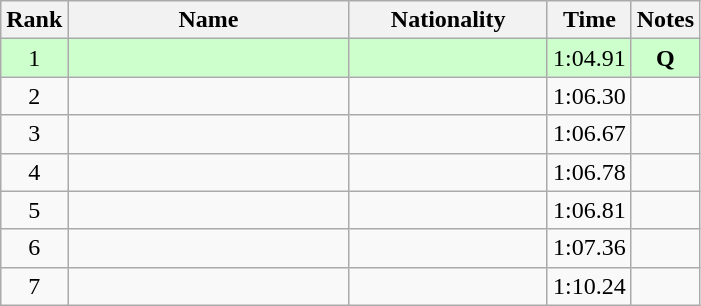<table class="wikitable sortable" style="text-align:center">
<tr>
<th>Rank</th>
<th style="width:180px">Name</th>
<th style="width:125px">Nationality</th>
<th>Time</th>
<th>Notes</th>
</tr>
<tr style="background:#cfc;">
<td>1</td>
<td style="text-align:left;"></td>
<td style="text-align:left;"></td>
<td>1:04.91</td>
<td><strong>Q</strong></td>
</tr>
<tr>
<td>2</td>
<td style="text-align:left;"></td>
<td style="text-align:left;"></td>
<td>1:06.30</td>
<td></td>
</tr>
<tr>
<td>3</td>
<td style="text-align:left;"></td>
<td style="text-align:left;"></td>
<td>1:06.67</td>
<td></td>
</tr>
<tr>
<td>4</td>
<td style="text-align:left;"></td>
<td style="text-align:left;"></td>
<td>1:06.78</td>
<td></td>
</tr>
<tr>
<td>5</td>
<td style="text-align:left;"></td>
<td style="text-align:left;"></td>
<td>1:06.81</td>
<td></td>
</tr>
<tr>
<td>6</td>
<td style="text-align:left;"></td>
<td style="text-align:left;"></td>
<td>1:07.36</td>
<td></td>
</tr>
<tr>
<td>7</td>
<td style="text-align:left;"></td>
<td style="text-align:left;"></td>
<td>1:10.24</td>
<td></td>
</tr>
</table>
